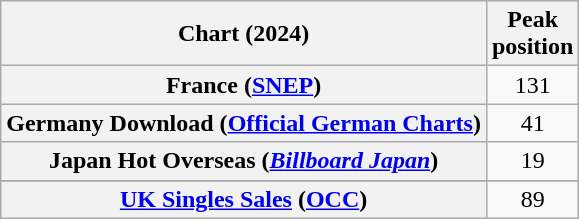<table class="wikitable sortable plainrowheaders" style="text-align:center">
<tr>
<th scope="col">Chart (2024)</th>
<th scope="col">Peak<br>position</th>
</tr>
<tr>
<th scope="row">France (<a href='#'>SNEP</a>)</th>
<td>131</td>
</tr>
<tr>
<th scope="row">Germany Download (<a href='#'>Official German Charts</a>)</th>
<td>41</td>
</tr>
<tr>
<th scope="row">Japan Hot Overseas (<em><a href='#'>Billboard Japan</a></em>)</th>
<td>19</td>
</tr>
<tr>
</tr>
<tr>
<th scope="row"><a href='#'>UK Singles Sales</a> (<a href='#'>OCC</a>)</th>
<td>89</td>
</tr>
</table>
